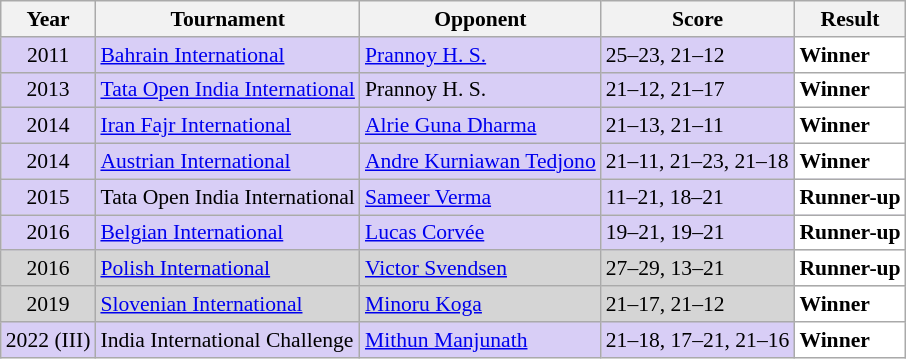<table class="sortable wikitable" style="font-size: 90%;">
<tr>
<th>Year</th>
<th>Tournament</th>
<th>Opponent</th>
<th>Score</th>
<th>Result</th>
</tr>
<tr style="background:#D8CEF6">
<td align="center">2011</td>
<td align="left"><a href='#'>Bahrain International</a></td>
<td align="left"> <a href='#'>Prannoy H. S.</a></td>
<td align="left">25–23, 21–12</td>
<td style="text-align:left; background:white"> <strong>Winner</strong></td>
</tr>
<tr style="background:#D8CEF6">
<td align="center">2013</td>
<td align="left"><a href='#'>Tata Open India International</a></td>
<td align="left"> Prannoy H. S.</td>
<td align="left">21–12, 21–17</td>
<td style="text-align:left; background:white"> <strong>Winner</strong></td>
</tr>
<tr style="background:#D8CEF6">
<td align="center">2014</td>
<td align="left"><a href='#'>Iran Fajr International</a></td>
<td align="left"> <a href='#'>Alrie Guna Dharma</a></td>
<td align="left">21–13, 21–11</td>
<td style="text-align:left; background:white"> <strong>Winner</strong></td>
</tr>
<tr style="background:#D8CEF6">
<td align="center">2014</td>
<td align="left"><a href='#'>Austrian International</a></td>
<td align="left"> <a href='#'>Andre Kurniawan Tedjono</a></td>
<td align="left">21–11, 21–23, 21–18</td>
<td style="text-align:left; background:white"> <strong>Winner</strong></td>
</tr>
<tr style="background:#D8CEF6">
<td align="center">2015</td>
<td align="left">Tata Open India International</td>
<td align="left"> <a href='#'>Sameer Verma</a></td>
<td align="left">11–21, 18–21</td>
<td style="text-align:left; background:white"> <strong>Runner-up</strong></td>
</tr>
<tr style="background:#D8CEF6">
<td align="center">2016</td>
<td align="left"><a href='#'>Belgian International</a></td>
<td align="left"> <a href='#'>Lucas Corvée</a></td>
<td align="left">19–21, 19–21</td>
<td style="text-align:left; background:white"> <strong>Runner-up</strong></td>
</tr>
<tr style="background:#D5D5D5">
<td align="center">2016</td>
<td align="left"><a href='#'>Polish International</a></td>
<td align="left"> <a href='#'>Victor Svendsen</a></td>
<td align="left">27–29, 13–21</td>
<td style="text-align:left; background:white"> <strong>Runner-up</strong></td>
</tr>
<tr style="background:#D5D5D5">
<td align="center">2019</td>
<td align="left"><a href='#'>Slovenian International</a></td>
<td align="left"> <a href='#'>Minoru Koga</a></td>
<td align="left">21–17, 21–12</td>
<td style="text-align:left; background:white"> <strong>Winner</strong></td>
</tr>
<tr style="background:#D8CEF6">
<td align="center">2022 (III)</td>
<td align="left">India International Challenge</td>
<td align="left"> <a href='#'>Mithun Manjunath</a></td>
<td align="left">21–18, 17–21, 21–16</td>
<td style="text-align:left; background:white"> <strong>Winner</strong></td>
</tr>
</table>
